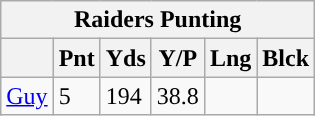<table class="wikitable">
<tr>
<th colspan="6">Raiders Punting</th>
</tr>
<tr>
<th></th>
<th>Pnt</th>
<th>Yds</th>
<th>Y/P</th>
<th>Lng</th>
<th>Blck</th>
</tr>
<tr>
<td><a href='#'>Guy</a></td>
<td>5</td>
<td>194</td>
<td>38.8</td>
<td></td>
<td></td>
</tr>
</table>
